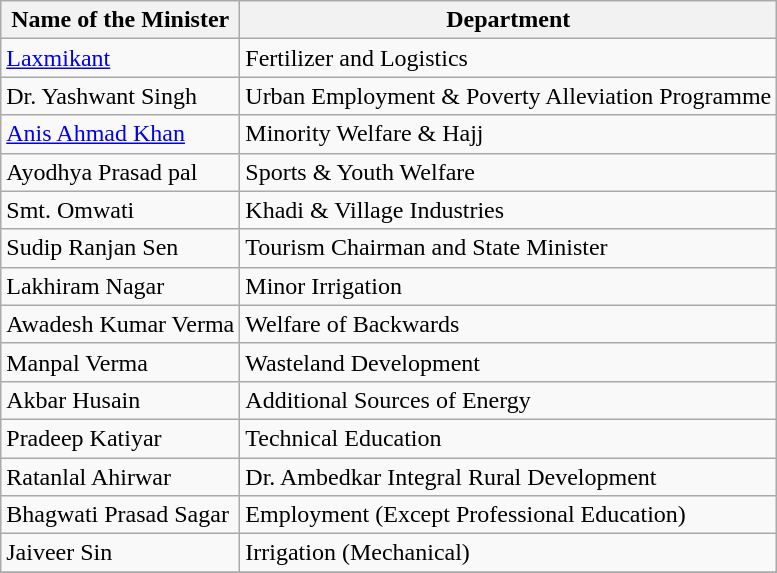<table class="wikitable sortable">
<tr>
<th>Name of the Minister</th>
<th>Department</th>
</tr>
<tr>
<td><a href='#'>Laxmikant</a></td>
<td>Fertilizer and Logistics</td>
</tr>
<tr>
<td>Dr. Yashwant Singh</td>
<td>Urban Employment & Poverty Alleviation Programme</td>
</tr>
<tr>
<td><a href='#'>Anis Ahmad Khan</a></td>
<td>Minority Welfare & Hajj</td>
</tr>
<tr>
<td>Ayodhya Prasad pal</td>
<td>Sports & Youth Welfare</td>
</tr>
<tr>
<td>Smt. Omwati</td>
<td>Khadi & Village Industries</td>
</tr>
<tr>
<td>Sudip Ranjan Sen</td>
<td>Tourism Chairman and State Minister</td>
</tr>
<tr>
<td>Lakhiram Nagar</td>
<td>Minor Irrigation</td>
</tr>
<tr>
<td>Awadesh Kumar Verma</td>
<td>Welfare of Backwards</td>
</tr>
<tr>
<td>Manpal Verma</td>
<td>Wasteland Development</td>
</tr>
<tr>
<td>Akbar Husain</td>
<td>Additional Sources of Energy</td>
</tr>
<tr>
<td>Pradeep Katiyar</td>
<td>Technical Education</td>
</tr>
<tr>
<td>Ratanlal Ahirwar</td>
<td>Dr. Ambedkar Integral Rural Development</td>
</tr>
<tr>
<td>Bhagwati Prasad Sagar</td>
<td>Employment (Except Professional Education)</td>
</tr>
<tr>
<td>Jaiveer Sin</td>
<td>Irrigation (Mechanical)</td>
</tr>
<tr>
</tr>
</table>
